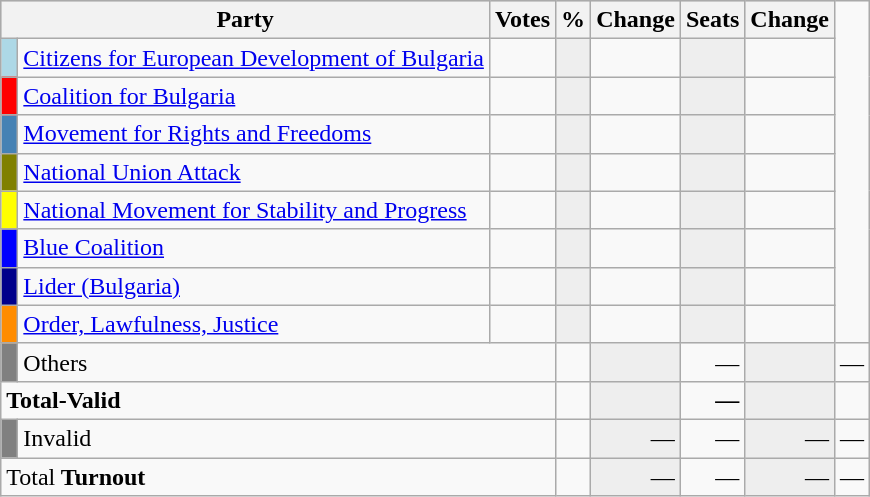<table class="wikitable" border="1">
<tr style="background-color:#C9C9C9">
<th align=left colspan=2 valign=top>Party</th>
<th align-right>Votes</th>
<th align=right>%</th>
<th align=right>Change</th>
<th align=right>Seats</th>
<th align=right>Change</th>
</tr>
<tr>
<td bgcolor="lightblue"> </td>
<td align=left><a href='#'>Citizens for European Development of Bulgaria</a></td>
<td align=right></td>
<td align=right style="background-color:#EEEEEE"></td>
<td align=right></td>
<td align=right style="background-color:#EEEEEE"></td>
<td align=right></td>
</tr>
<tr>
<td bgcolor="red"> </td>
<td align=left><a href='#'>Coalition for Bulgaria</a></td>
<td align=right></td>
<td align=right style="background-color:#EEEEEE"></td>
<td align=right></td>
<td align=right style="background-color:#EEEEEE"></td>
<td align=right></td>
</tr>
<tr>
<td bgcolor="#4682B4"> </td>
<td align=left><a href='#'>Movement for Rights and Freedoms</a></td>
<td align=right></td>
<td align=right style="background-color:#EEEEEE"></td>
<td align=right></td>
<td align=right style="background-color:#EEEEEE"></td>
<td align=right></td>
</tr>
<tr>
<td bgcolor="#808000"> </td>
<td align=left><a href='#'>National Union Attack</a></td>
<td align=right></td>
<td align=right style="background-color:#EEEEEE"></td>
<td align=right></td>
<td align=right style="background-color:#EEEEEE"></td>
<td align=right></td>
</tr>
<tr>
<td bgcolor="yellow"> </td>
<td align=left><a href='#'>National Movement for Stability and Progress</a></td>
<td align=right></td>
<td align=right style="background-color:#EEEEEE"></td>
<td align=right></td>
<td align=right style="background-color:#EEEEEE"></td>
<td align=right></td>
</tr>
<tr>
<td bgcolor="blue"> </td>
<td align=left><a href='#'>Blue Coalition</a></td>
<td align=right></td>
<td align=right style="background-color:#EEEEEE"></td>
<td align=right></td>
<td align=right style="background-color:#EEEEEE"></td>
<td align=right></td>
</tr>
<tr>
<td bgcolor="darkblue"> </td>
<td align=left><a href='#'>Lider (Bulgaria)</a></td>
<td align=right></td>
<td align=right style="background-color:#EEEEEE"></td>
<td align=right></td>
<td align=right style="background-color:#EEEEEE"></td>
<td align=right></td>
</tr>
<tr>
<td bgcolor="darkorange"> </td>
<td align=left><a href='#'>Order, Lawfulness, Justice</a></td>
<td align=right></td>
<td align=right style="background-color:#EEEEEE"></td>
<td align=right></td>
<td align=right style="background-color:#EEEEEE"></td>
<td align=right></td>
</tr>
<tr>
<td bgcolor="grey"> </td>
<td align=left colspan=2>Others</td>
<td align=right></td>
<td align=right style="background-color:#EEEEEE"></td>
<td align=right>—</td>
<td align=right style="background-color:#EEEEEE"></td>
<td align=right>—</td>
</tr>
<tr>
<td align=left colspan=3><strong>Total-Valid</strong></td>
<td align=right></td>
<td align=right style="background-color:#EEEEEE"></td>
<td align=right><strong>—<em></td>
<td align=right style="background-color:#EEEEEE"></td>
<td align=right></td>
</tr>
<tr>
<td bgcolor="grey"></td>
<td align=left colspan=2>Invalid</td>
<td align=right></td>
<td align=right style="background-color:#EEEEEE">—</td>
<td align=right>—</td>
<td align=right style="background-color:#EEEEEE">—</td>
<td align=right>—</td>
</tr>
<tr>
<td align=left colspan=3></strong>Total<strong>      </em> Turnout<em></td>
<td align=right></td>
<td align=right style="background-color:#EEEEEE"></strong>—<strong></td>
<td align=right></strong>—<strong></td>
<td align=right style="background-color:#EEEEEE"></strong>—<strong></td>
<td align=right></strong>—<strong></td>
</tr>
</table>
